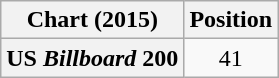<table class="wikitable plainrowheaders" style="text-align:center;">
<tr>
<th>Chart (2015)</th>
<th>Position</th>
</tr>
<tr>
<th scope="row">US <em>Billboard</em> 200</th>
<td>41</td>
</tr>
</table>
